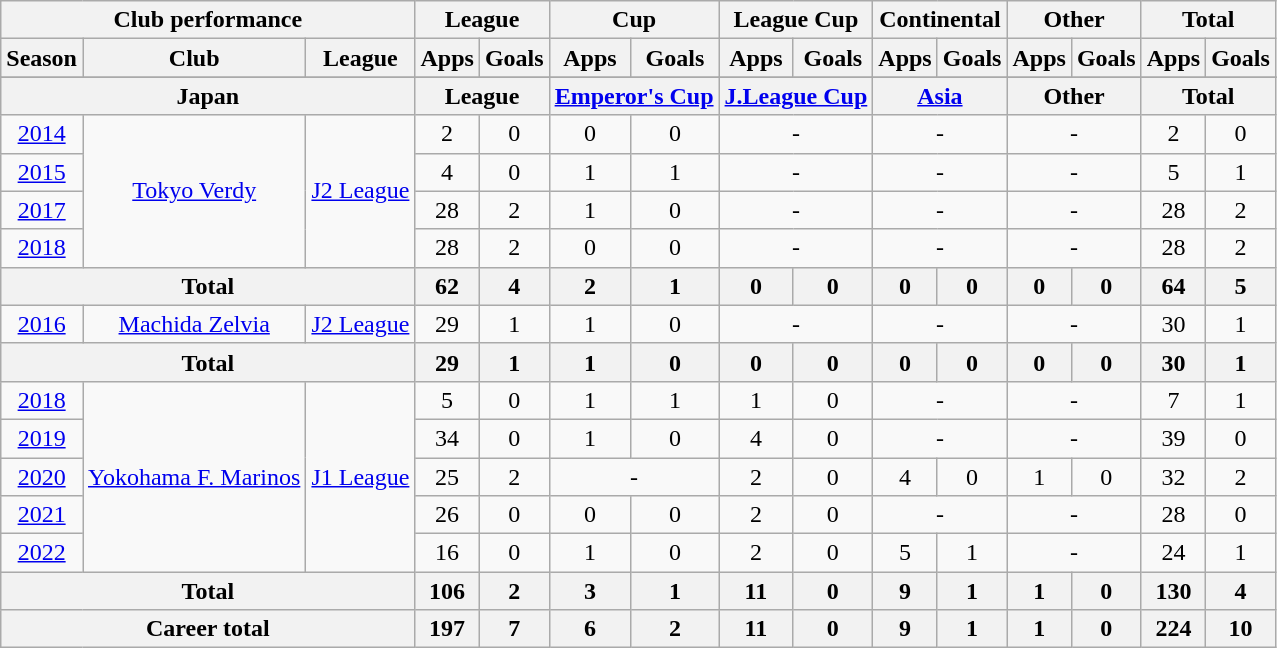<table class="wikitable" style="text-align:center">
<tr>
<th colspan=3>Club performance</th>
<th colspan=2>League</th>
<th colspan=2>Cup</th>
<th colspan=2>League Cup</th>
<th colspan=2>Continental</th>
<th colspan=2>Other</th>
<th colspan=2>Total</th>
</tr>
<tr>
<th>Season</th>
<th>Club</th>
<th>League</th>
<th>Apps</th>
<th>Goals</th>
<th>Apps</th>
<th>Goals</th>
<th>Apps</th>
<th>Goals</th>
<th>Apps</th>
<th>Goals</th>
<th>Apps</th>
<th>Goals</th>
<th>Apps</th>
<th>Goals</th>
</tr>
<tr>
</tr>
<tr>
<th colspan=3>Japan</th>
<th colspan=2>League</th>
<th colspan=2><a href='#'>Emperor's Cup</a></th>
<th colspan=2><a href='#'>J.League Cup</a></th>
<th colspan=2><a href='#'>Asia</a></th>
<th colspan=2>Other</th>
<th colspan=2>Total</th>
</tr>
<tr>
<td><a href='#'>2014</a></td>
<td rowspan="4"><a href='#'>Tokyo Verdy</a></td>
<td rowspan="4"><a href='#'>J2 League</a></td>
<td>2</td>
<td>0</td>
<td>0</td>
<td>0</td>
<td colspan="2">-</td>
<td colspan="2">-</td>
<td colspan="2">-</td>
<td>2</td>
<td>0</td>
</tr>
<tr>
<td><a href='#'>2015</a></td>
<td>4</td>
<td>0</td>
<td>1</td>
<td>1</td>
<td colspan="2">-</td>
<td colspan="2">-</td>
<td colspan="2">-</td>
<td>5</td>
<td>1</td>
</tr>
<tr>
<td><a href='#'>2017</a></td>
<td>28</td>
<td>2</td>
<td>1</td>
<td>0</td>
<td colspan="2">-</td>
<td colspan="2">-</td>
<td colspan="2">-</td>
<td>28</td>
<td>2</td>
</tr>
<tr>
<td><a href='#'>2018</a></td>
<td>28</td>
<td>2</td>
<td>0</td>
<td>0</td>
<td colspan="2">-</td>
<td colspan="2">-</td>
<td colspan="2">-</td>
<td>28</td>
<td>2</td>
</tr>
<tr>
<th colspan=3>Total</th>
<th>62</th>
<th>4</th>
<th>2</th>
<th>1</th>
<th>0</th>
<th>0</th>
<th>0</th>
<th>0</th>
<th>0</th>
<th>0</th>
<th>64</th>
<th>5</th>
</tr>
<tr>
<td><a href='#'>2016</a></td>
<td><a href='#'>Machida Zelvia</a></td>
<td><a href='#'>J2 League</a></td>
<td>29</td>
<td>1</td>
<td>1</td>
<td>0</td>
<td colspan="2">-</td>
<td colspan="2">-</td>
<td colspan="2">-</td>
<td>30</td>
<td>1</td>
</tr>
<tr>
<th colspan=3>Total</th>
<th>29</th>
<th>1</th>
<th>1</th>
<th>0</th>
<th>0</th>
<th>0</th>
<th>0</th>
<th>0</th>
<th>0</th>
<th>0</th>
<th>30</th>
<th>1</th>
</tr>
<tr>
<td><a href='#'>2018</a></td>
<td rowspan=5><a href='#'>Yokohama F. Marinos</a></td>
<td rowspan=5><a href='#'>J1 League</a></td>
<td>5</td>
<td>0</td>
<td>1</td>
<td>1</td>
<td>1</td>
<td>0</td>
<td colspan="2">-</td>
<td colspan="2">-</td>
<td>7</td>
<td>1</td>
</tr>
<tr>
<td><a href='#'>2019</a></td>
<td>34</td>
<td>0</td>
<td>1</td>
<td>0</td>
<td>4</td>
<td>0</td>
<td colspan="2">-</td>
<td colspan="2">-</td>
<td>39</td>
<td>0</td>
</tr>
<tr>
<td><a href='#'>2020</a></td>
<td>25</td>
<td>2</td>
<td colspan="2">-</td>
<td>2</td>
<td>0</td>
<td>4</td>
<td>0</td>
<td>1</td>
<td>0</td>
<td>32</td>
<td>2</td>
</tr>
<tr>
<td><a href='#'>2021</a></td>
<td>26</td>
<td>0</td>
<td>0</td>
<td>0</td>
<td>2</td>
<td>0</td>
<td colspan="2">-</td>
<td colspan="2">-</td>
<td>28</td>
<td>0</td>
</tr>
<tr>
<td><a href='#'>2022</a></td>
<td>16</td>
<td>0</td>
<td>1</td>
<td>0</td>
<td>2</td>
<td>0</td>
<td>5</td>
<td>1</td>
<td colspan="2">-</td>
<td>24</td>
<td>1</td>
</tr>
<tr>
<th colspan=3>Total</th>
<th>106</th>
<th>2</th>
<th>3</th>
<th>1</th>
<th>11</th>
<th>0</th>
<th>9</th>
<th>1</th>
<th>1</th>
<th>0</th>
<th>130</th>
<th>4</th>
</tr>
<tr>
<th colspan=3>Career total</th>
<th>197</th>
<th>7</th>
<th>6</th>
<th>2</th>
<th>11</th>
<th>0</th>
<th>9</th>
<th>1</th>
<th>1</th>
<th>0</th>
<th>224</th>
<th>10</th>
</tr>
</table>
